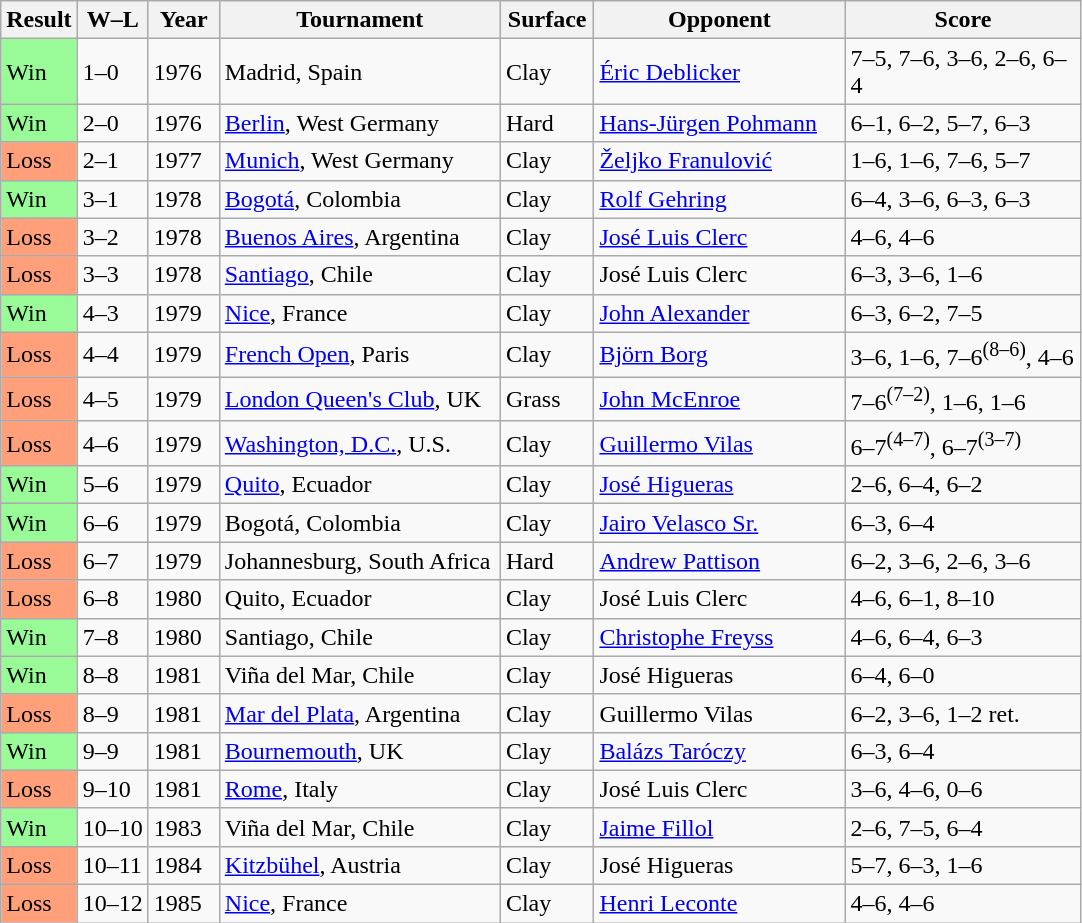<table class="sortable wikitable">
<tr>
<th>Result</th>
<th style="width:40px" class="unsortable">W–L</th>
<th style="width:40px">Year</th>
<th style="width:180px">Tournament</th>
<th style="width:55px">Surface</th>
<th style="width:160px">Opponent</th>
<th style="width:150px" class="unsortable">Score</th>
</tr>
<tr>
<td style="background:#98fb98;">Win</td>
<td>1–0</td>
<td>1976</td>
<td>Madrid, Spain</td>
<td>Clay</td>
<td> <a href='#'>Éric Deblicker</a></td>
<td>7–5, 7–6, 3–6, 2–6, 6–4</td>
</tr>
<tr>
<td style="background:#98fb98;">Win</td>
<td>2–0</td>
<td>1976</td>
<td><a href='#'>Berlin</a>, West Germany</td>
<td>Hard</td>
<td> <a href='#'>Hans-Jürgen Pohmann</a></td>
<td>6–1, 6–2, 5–7, 6–3</td>
</tr>
<tr>
<td style="background:#ffa07a;">Loss</td>
<td>2–1</td>
<td>1977</td>
<td><a href='#'>Munich</a>, West Germany</td>
<td>Clay</td>
<td> <a href='#'>Željko Franulović</a></td>
<td>1–6, 1–6, 7–6, 5–7</td>
</tr>
<tr>
<td style="background:#98fb98;">Win</td>
<td>3–1</td>
<td>1978</td>
<td><a href='#'>Bogotá</a>, Colombia</td>
<td>Clay</td>
<td> <a href='#'>Rolf Gehring</a></td>
<td>6–4, 3–6, 6–3, 6–3</td>
</tr>
<tr>
<td style="background:#ffa07a;">Loss</td>
<td>3–2</td>
<td>1978</td>
<td><a href='#'>Buenos Aires</a>, Argentina</td>
<td>Clay</td>
<td> <a href='#'>José Luis Clerc</a></td>
<td>4–6, 4–6</td>
</tr>
<tr>
<td style="background:#ffa07a;">Loss</td>
<td>3–3</td>
<td>1978</td>
<td><a href='#'>Santiago</a>, Chile</td>
<td>Clay</td>
<td> José Luis Clerc</td>
<td>6–3, 3–6, 1–6</td>
</tr>
<tr>
<td style="background:#98fb98;">Win</td>
<td>4–3</td>
<td>1979</td>
<td><a href='#'>Nice</a>, France</td>
<td>Clay</td>
<td> <a href='#'>John Alexander</a></td>
<td>6–3, 6–2, 7–5</td>
</tr>
<tr>
<td style="background:#ffa07a;">Loss</td>
<td>4–4</td>
<td>1979</td>
<td><a href='#'>French Open</a>, Paris</td>
<td>Clay</td>
<td> <a href='#'>Björn Borg</a></td>
<td>3–6, 1–6, 7–6<sup>(8–6)</sup>, 4–6</td>
</tr>
<tr>
<td style="background:#ffa07a;">Loss</td>
<td>4–5</td>
<td>1979</td>
<td><a href='#'>London Queen's Club</a>, UK</td>
<td>Grass</td>
<td> <a href='#'>John McEnroe</a></td>
<td>7–6<sup>(7–2)</sup>, 1–6, 1–6</td>
</tr>
<tr>
<td style="background:#ffa07a;">Loss</td>
<td>4–6</td>
<td>1979</td>
<td><a href='#'>Washington, D.C.</a>, U.S.</td>
<td>Clay</td>
<td> <a href='#'>Guillermo Vilas</a></td>
<td>6–7<sup>(4–7)</sup>, 6–7<sup>(3–7)</sup></td>
</tr>
<tr>
<td style="background:#98fb98;">Win</td>
<td>5–6</td>
<td>1979</td>
<td><a href='#'>Quito</a>, Ecuador</td>
<td>Clay</td>
<td> <a href='#'>José Higueras</a></td>
<td>2–6, 6–4, 6–2</td>
</tr>
<tr>
<td style="background:#98fb98;">Win</td>
<td>6–6</td>
<td>1979</td>
<td>Bogotá, Colombia</td>
<td>Clay</td>
<td> <a href='#'>Jairo Velasco Sr.</a></td>
<td>6–3, 6–4</td>
</tr>
<tr>
<td style="background:#ffa07a;">Loss</td>
<td>6–7</td>
<td>1979</td>
<td>Johannesburg, South Africa</td>
<td>Hard</td>
<td> <a href='#'>Andrew Pattison</a></td>
<td>6–2, 3–6, 2–6, 3–6</td>
</tr>
<tr>
<td style="background:#ffa07a;">Loss</td>
<td>6–8</td>
<td>1980</td>
<td>Quito, Ecuador</td>
<td>Clay</td>
<td> José Luis Clerc</td>
<td>4–6, 6–1, 8–10</td>
</tr>
<tr>
<td style="background:#98fb98;">Win</td>
<td>7–8</td>
<td>1980</td>
<td>Santiago, Chile</td>
<td>Clay</td>
<td> <a href='#'>Christophe Freyss</a></td>
<td>4–6, 6–4, 6–3</td>
</tr>
<tr>
<td style="background:#98fb98;">Win</td>
<td>8–8</td>
<td>1981</td>
<td>Viña del Mar, Chile</td>
<td>Clay</td>
<td> José Higueras</td>
<td>6–4, 6–0</td>
</tr>
<tr>
<td style="background:#ffa07a;">Loss</td>
<td>8–9</td>
<td>1981</td>
<td><a href='#'>Mar del Plata</a>, Argentina</td>
<td>Clay</td>
<td> Guillermo Vilas</td>
<td>6–2, 3–6, 1–2 ret.</td>
</tr>
<tr>
<td style="background:#98fb98;">Win</td>
<td>9–9</td>
<td>1981</td>
<td><a href='#'>Bournemouth</a>, UK</td>
<td>Clay</td>
<td> <a href='#'>Balázs Taróczy</a></td>
<td>6–3, 6–4</td>
</tr>
<tr>
<td style="background:#ffa07a;">Loss</td>
<td>9–10</td>
<td>1981</td>
<td><a href='#'>Rome</a>, Italy</td>
<td>Clay</td>
<td> José Luis Clerc</td>
<td>3–6, 4–6, 0–6</td>
</tr>
<tr>
<td style="background:#98fb98;">Win</td>
<td>10–10</td>
<td>1983</td>
<td>Viña del Mar, Chile</td>
<td>Clay</td>
<td> <a href='#'>Jaime Fillol</a></td>
<td>2–6, 7–5, 6–4</td>
</tr>
<tr>
<td style="background:#ffa07a;">Loss</td>
<td>10–11</td>
<td>1984</td>
<td><a href='#'>Kitzbühel</a>, Austria</td>
<td>Clay</td>
<td> José Higueras</td>
<td>5–7, 6–3, 1–6</td>
</tr>
<tr>
<td style="background:#ffa07a;">Loss</td>
<td>10–12</td>
<td>1985</td>
<td><a href='#'>Nice</a>, France</td>
<td>Clay</td>
<td> <a href='#'>Henri Leconte</a></td>
<td>4–6, 4–6</td>
</tr>
</table>
